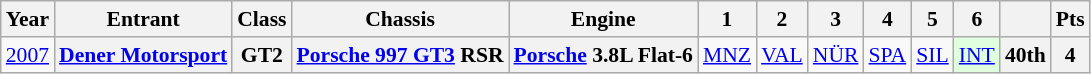<table class="wikitable" style="text-align:center; font-size:90%">
<tr>
<th>Year</th>
<th>Entrant</th>
<th>Class</th>
<th>Chassis</th>
<th>Engine</th>
<th>1</th>
<th>2</th>
<th>3</th>
<th>4</th>
<th>5</th>
<th>6</th>
<th></th>
<th>Pts</th>
</tr>
<tr>
<td><a href='#'>2007</a></td>
<th><a href='#'>Dener Motorsport</a></th>
<th>GT2</th>
<th><a href='#'>Porsche 997 GT3</a> RSR</th>
<th><a href='#'>Porsche</a> 3.8L Flat-6</th>
<td><a href='#'>MNZ</a></td>
<td><a href='#'>VAL</a></td>
<td><a href='#'>NÜR</a></td>
<td><a href='#'>SPA</a></td>
<td><a href='#'>SIL</a></td>
<td style="background:#DFFFDF;"><a href='#'>INT</a><br></td>
<th>40th</th>
<th>4</th>
</tr>
</table>
